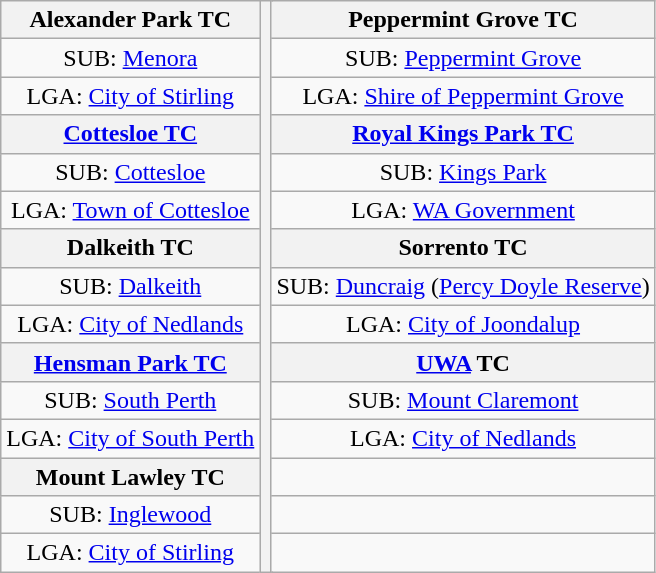<table class="wikitable" style="text-align:center">
<tr>
<th>Alexander Park TC</th>
<th colspan="2" rowspan="19"></th>
<th>Peppermint Grove TC</th>
</tr>
<tr>
<td>SUB: <a href='#'>Menora</a></td>
<td>SUB: <a href='#'>Peppermint Grove</a></td>
</tr>
<tr>
<td>LGA: <a href='#'>City of Stirling</a></td>
<td>LGA: <a href='#'>Shire of Peppermint Grove</a></td>
</tr>
<tr>
<th><a href='#'>Cottesloe TC</a></th>
<th><a href='#'>Royal Kings Park TC</a></th>
</tr>
<tr>
<td>SUB: <a href='#'>Cottesloe</a></td>
<td>SUB: <a href='#'>Kings Park</a></td>
</tr>
<tr>
<td>LGA: <a href='#'>Town of Cottesloe</a></td>
<td>LGA: <a href='#'>WA Government</a></td>
</tr>
<tr>
<th>Dalkeith TC</th>
<th>Sorrento TC</th>
</tr>
<tr>
<td>SUB: <a href='#'>Dalkeith</a></td>
<td>SUB: <a href='#'>Duncraig</a> (<a href='#'>Percy Doyle Reserve</a>)</td>
</tr>
<tr>
<td>LGA: <a href='#'>City of Nedlands</a></td>
<td>LGA: <a href='#'>City of Joondalup</a></td>
</tr>
<tr>
<th><a href='#'>Hensman Park TC</a></th>
<th><a href='#'>UWA</a> TC</th>
</tr>
<tr>
<td>SUB: <a href='#'>South Perth</a></td>
<td>SUB: <a href='#'>Mount Claremont</a></td>
</tr>
<tr>
<td>LGA: <a href='#'>City of South Perth</a></td>
<td>LGA: <a href='#'>City of Nedlands</a></td>
</tr>
<tr>
<th>Mount Lawley TC</th>
<td></td>
</tr>
<tr>
<td>SUB: <a href='#'>Inglewood</a></td>
<td></td>
</tr>
<tr>
<td>LGA: <a href='#'>City of Stirling</a></td>
<td></td>
</tr>
</table>
